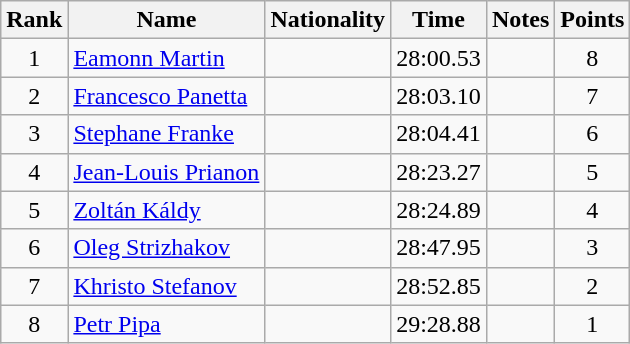<table class="wikitable sortable" style="text-align:center">
<tr>
<th>Rank</th>
<th>Name</th>
<th>Nationality</th>
<th>Time</th>
<th>Notes</th>
<th>Points</th>
</tr>
<tr>
<td>1</td>
<td align=left><a href='#'>Eamonn Martin</a></td>
<td align=left></td>
<td>28:00.53</td>
<td></td>
<td>8</td>
</tr>
<tr>
<td>2</td>
<td align=left><a href='#'>Francesco Panetta</a></td>
<td align=left></td>
<td>28:03.10</td>
<td></td>
<td>7</td>
</tr>
<tr>
<td>3</td>
<td align=left><a href='#'>Stephane Franke</a></td>
<td align=left></td>
<td>28:04.41</td>
<td></td>
<td>6</td>
</tr>
<tr>
<td>4</td>
<td align=left><a href='#'>Jean-Louis Prianon</a></td>
<td align=left></td>
<td>28:23.27</td>
<td></td>
<td>5</td>
</tr>
<tr>
<td>5</td>
<td align=left><a href='#'>Zoltán Káldy</a></td>
<td align=left></td>
<td>28:24.89</td>
<td></td>
<td>4</td>
</tr>
<tr>
<td>6</td>
<td align=left><a href='#'>Oleg Strizhakov</a></td>
<td align=left></td>
<td>28:47.95</td>
<td></td>
<td>3</td>
</tr>
<tr>
<td>7</td>
<td align=left><a href='#'>Khristo Stefanov</a></td>
<td align=left></td>
<td>28:52.85</td>
<td></td>
<td>2</td>
</tr>
<tr>
<td>8</td>
<td align=left><a href='#'>Petr Pipa</a></td>
<td align=left></td>
<td>29:28.88</td>
<td></td>
<td>1</td>
</tr>
</table>
